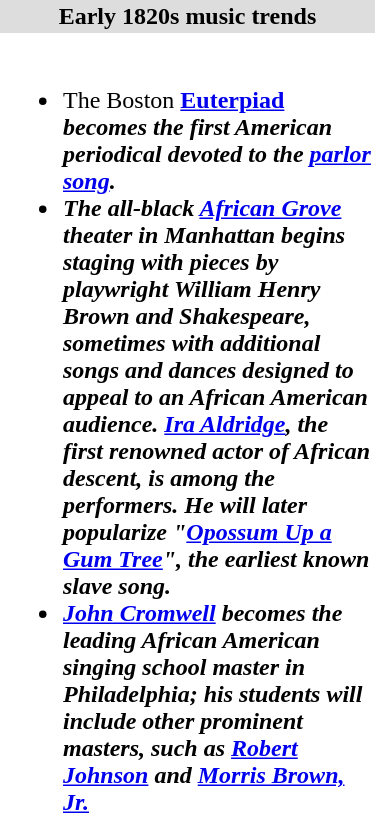<table align="right" border="0" cellpadding="2" width=250 cellspacing="0" style="margin-left:0.5em;" class="toccolours">
<tr>
<th style="background:#ddd;">Early 1820s music trends</th>
</tr>
<tr>
<td><br><ul><li>The Boston <strong><a href='#'>Euterpiad</a><em> becomes the first American periodical devoted to the <a href='#'>parlor song</a>.</li><li>The all-black <a href='#'>African Grove</a> theater in Manhattan begins staging with pieces by playwright William Henry Brown and Shakespeare, sometimes with additional songs and dances designed to appeal to an African American audience. <a href='#'>Ira Aldridge</a>, the first renowned actor of African descent, is among the performers. He will later popularize "<a href='#'>Opossum Up a Gum Tree</a>", the earliest known slave song.</li><li><a href='#'>John Cromwell</a> becomes the leading African American singing school master in Philadelphia; his students will include other prominent masters, such as <a href='#'>Robert Johnson</a> and <a href='#'>Morris Brown, Jr.</a></li></ul></td>
</tr>
</table>
